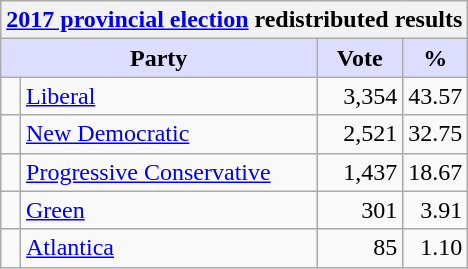<table class="wikitable">
<tr>
<th colspan="4"><a href='#'>2017 provincial election</a> redistributed results</th>
</tr>
<tr>
<th style="background:#DDDDFF" width="130px" colspan="2">Party</th>
<th style="background:#DDDDFF" width="50px">Vote</th>
<th style="background:#DDDDFF" width="30px">%</th>
</tr>
<tr>
<td> </td>
<td><a href='#'>Liberal</a></td>
<td align=right>3,354</td>
<td align=right>43.57</td>
</tr>
<tr>
<td> </td>
<td><a href='#'>New Democratic</a></td>
<td align=right>2,521</td>
<td align=right>32.75</td>
</tr>
<tr>
<td> </td>
<td><a href='#'>Progressive Conservative</a></td>
<td align=right>1,437</td>
<td align=right>18.67</td>
</tr>
<tr>
<td> </td>
<td><a href='#'>Green</a></td>
<td align=right>301</td>
<td align=right>3.91</td>
</tr>
<tr>
<td> </td>
<td><a href='#'>Atlantica</a></td>
<td align=right>85</td>
<td align=right>1.10</td>
</tr>
</table>
